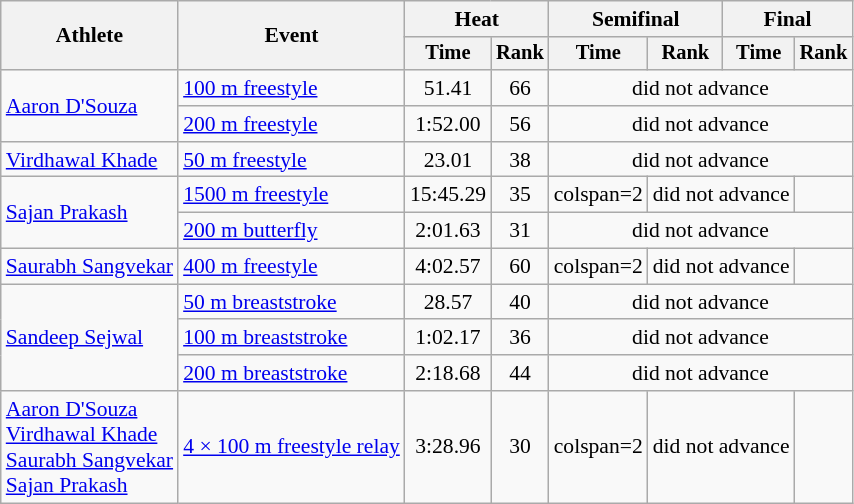<table class=wikitable style="font-size:90%">
<tr>
<th rowspan="2">Athlete</th>
<th rowspan="2">Event</th>
<th colspan="2">Heat</th>
<th colspan="2">Semifinal</th>
<th colspan="2">Final</th>
</tr>
<tr style="font-size:95%">
<th>Time</th>
<th>Rank</th>
<th>Time</th>
<th>Rank</th>
<th>Time</th>
<th>Rank</th>
</tr>
<tr align=center>
<td align=left rowspan=2><a href='#'>Aaron D'Souza</a></td>
<td align=left><a href='#'>100 m freestyle</a></td>
<td>51.41</td>
<td>66</td>
<td colspan=4>did not advance</td>
</tr>
<tr align=center>
<td align=left><a href='#'>200 m freestyle</a></td>
<td>1:52.00</td>
<td>56</td>
<td colspan=4>did not advance</td>
</tr>
<tr align=center>
<td align=left><a href='#'>Virdhawal Khade</a></td>
<td align=left><a href='#'>50 m freestyle</a></td>
<td>23.01</td>
<td>38</td>
<td colspan=4>did not advance</td>
</tr>
<tr align=center>
<td align=left rowspan=2><a href='#'>Sajan Prakash</a></td>
<td align=left><a href='#'>1500 m freestyle</a></td>
<td>15:45.29</td>
<td>35</td>
<td>colspan=2 </td>
<td colspan=2>did not advance</td>
</tr>
<tr align=center>
<td align=left><a href='#'>200 m butterfly</a></td>
<td>2:01.63</td>
<td>31</td>
<td colspan=4>did not advance</td>
</tr>
<tr align=center>
<td align=left><a href='#'>Saurabh Sangvekar</a></td>
<td align=left><a href='#'>400 m freestyle</a></td>
<td>4:02.57</td>
<td>60</td>
<td>colspan=2 </td>
<td colspan=2>did not advance</td>
</tr>
<tr align=center>
<td align=left rowspan=3><a href='#'>Sandeep Sejwal</a></td>
<td align=left><a href='#'>50 m breaststroke</a></td>
<td>28.57</td>
<td>40</td>
<td colspan=4>did not advance</td>
</tr>
<tr align=center>
<td align=left><a href='#'>100 m breaststroke</a></td>
<td>1:02.17</td>
<td>36</td>
<td colspan=4>did not advance</td>
</tr>
<tr align=center>
<td align=left><a href='#'>200 m breaststroke</a></td>
<td>2:18.68</td>
<td>44</td>
<td colspan=4>did not advance</td>
</tr>
<tr align=center>
<td align=left><a href='#'>Aaron D'Souza</a><br><a href='#'>Virdhawal Khade</a><br><a href='#'>Saurabh Sangvekar</a><br><a href='#'>Sajan Prakash</a></td>
<td align=left><a href='#'>4 × 100 m freestyle relay</a></td>
<td>3:28.96</td>
<td>30</td>
<td>colspan=2 </td>
<td colspan=2>did not advance</td>
</tr>
</table>
